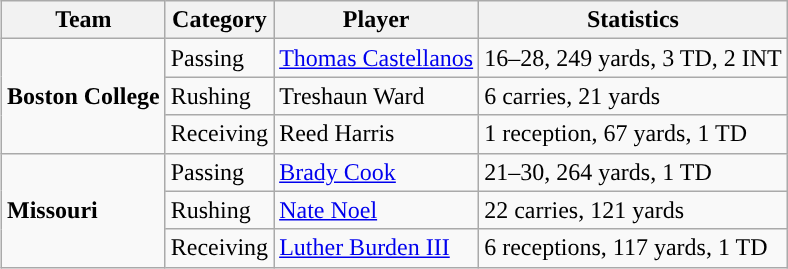<table class="wikitable" style="float: right;">
<tr>
<th>Team</th>
<th>Category</th>
<th>Player</th>
<th>Statistics</th>
</tr>
<tr>
<td rowspan=3><strong>Boston College</strong></td>
<td>Passing</td>
<td><a href='#'>Thomas Castellanos</a></td>
<td>16–28, 249 yards, 3 TD, 2 INT</td>
</tr>
<tr>
<td>Rushing</td>
<td>Treshaun Ward</td>
<td>6 carries, 21 yards</td>
</tr>
<tr>
<td>Receiving</td>
<td>Reed Harris</td>
<td>1 reception, 67 yards, 1 TD</td>
</tr>
<tr>
<td rowspan=3><strong>Missouri</strong></td>
<td>Passing</td>
<td><a href='#'>Brady Cook</a></td>
<td>21–30, 264 yards, 1 TD</td>
</tr>
<tr>
<td>Rushing</td>
<td><a href='#'>Nate Noel</a></td>
<td>22 carries, 121 yards</td>
</tr>
<tr>
<td>Receiving</td>
<td><a href='#'>Luther Burden III</a></td>
<td>6 receptions, 117 yards, 1 TD</td>
</tr>
</table>
